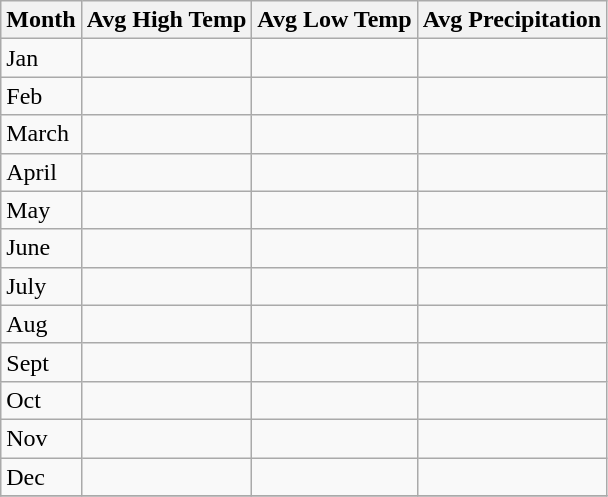<table class="wikitable">
<tr>
<th>Month</th>
<th>Avg High Temp </th>
<th>Avg Low Temp </th>
<th>Avg Precipitation </th>
</tr>
<tr>
<td>Jan</td>
<td></td>
<td></td>
<td></td>
</tr>
<tr>
<td>Feb</td>
<td></td>
<td></td>
<td></td>
</tr>
<tr>
<td>March</td>
<td></td>
<td></td>
<td></td>
</tr>
<tr>
<td>April</td>
<td></td>
<td></td>
<td></td>
</tr>
<tr>
<td>May</td>
<td></td>
<td></td>
<td></td>
</tr>
<tr>
<td>June</td>
<td></td>
<td></td>
<td></td>
</tr>
<tr>
<td>July</td>
<td></td>
<td></td>
<td></td>
</tr>
<tr>
<td>Aug</td>
<td></td>
<td></td>
<td></td>
</tr>
<tr>
<td>Sept</td>
<td></td>
<td></td>
<td></td>
</tr>
<tr>
<td>Oct</td>
<td></td>
<td></td>
<td></td>
</tr>
<tr>
<td>Nov</td>
<td></td>
<td></td>
<td></td>
</tr>
<tr>
<td>Dec</td>
<td></td>
<td></td>
<td></td>
</tr>
<tr>
</tr>
</table>
